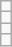<table class="wikitable">
<tr>
<td></td>
</tr>
<tr>
<td></td>
</tr>
<tr>
<td></td>
</tr>
<tr>
<td></td>
</tr>
</table>
